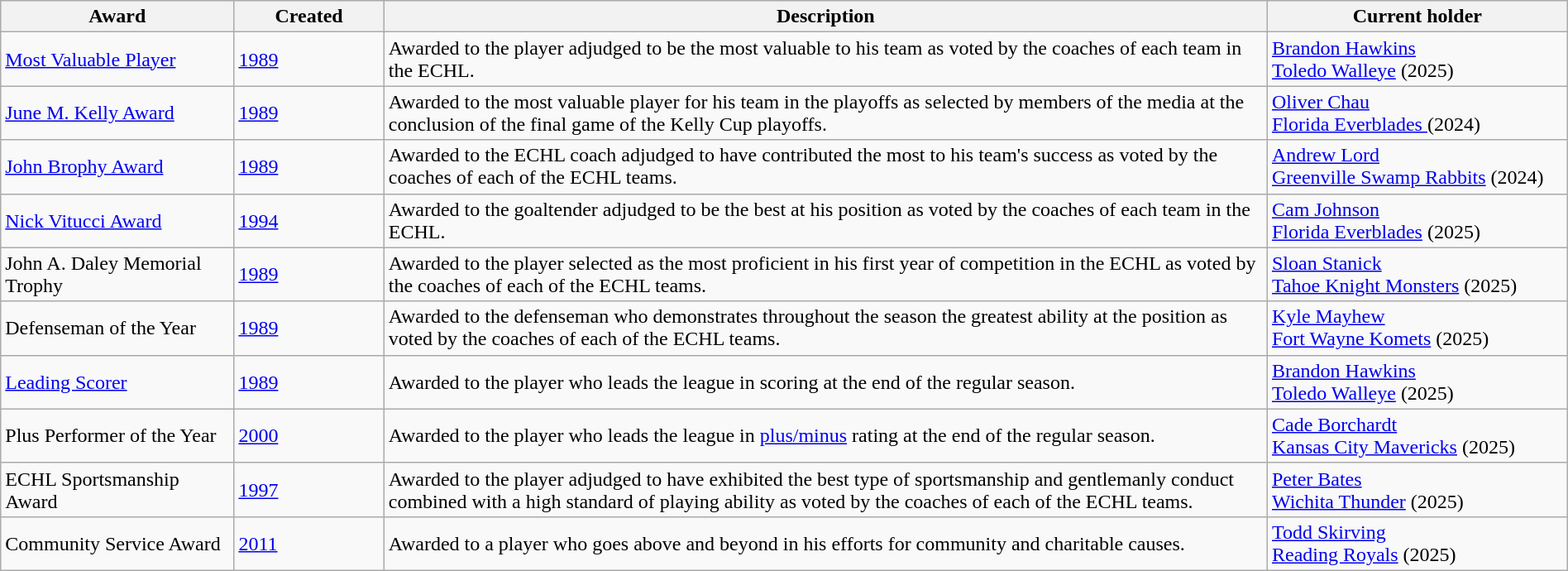<table class="wikitable sortable" width="100%">
<tr>
<th width="14%"><strong>Award</strong></th>
<th width="9%"><strong>Created</strong></th>
<th width="53%"  class="unsortable"><strong>Description</strong></th>
<th width="18%"><strong>Current holder</strong></th>
</tr>
<tr>
<td><a href='#'>Most Valuable Player</a></td>
<td><a href='#'>1989</a></td>
<td>Awarded to the player adjudged to be the most valuable to his team as voted by the coaches of each team in the ECHL.</td>
<td><a href='#'>Brandon Hawkins</a><br><a href='#'>Toledo Walleye</a> (2025)</td>
</tr>
<tr>
<td><a href='#'>June M. Kelly Award</a></td>
<td><a href='#'>1989</a></td>
<td>Awarded to the most valuable player for his team in the playoffs as selected by members of the media at the conclusion of the final game of the Kelly Cup playoffs.</td>
<td><a href='#'>Oliver Chau</a><br><a href='#'>Florida Everblades </a> (2024)</td>
</tr>
<tr>
<td><a href='#'>John Brophy Award</a></td>
<td><a href='#'>1989</a></td>
<td>Awarded to the ECHL coach adjudged to have contributed the most to his team's success as voted by the coaches of each of the ECHL teams.</td>
<td><a href='#'>Andrew Lord</a><br><a href='#'>Greenville Swamp Rabbits</a> (2024)</td>
</tr>
<tr>
<td><a href='#'>Nick Vitucci Award</a></td>
<td><a href='#'>1994</a></td>
<td>Awarded to the goaltender adjudged to be the best at his position as voted by the coaches of each team in the ECHL.</td>
<td><a href='#'>Cam Johnson</a><br><a href='#'>Florida Everblades</a> (2025)</td>
</tr>
<tr>
<td>John A. Daley Memorial Trophy</td>
<td><a href='#'>1989</a></td>
<td>Awarded to the player selected as the most proficient in his first year of competition in the ECHL as voted by the coaches of each of the ECHL teams.</td>
<td><a href='#'>Sloan Stanick</a><br><a href='#'>Tahoe Knight Monsters</a> (2025)</td>
</tr>
<tr>
<td>Defenseman of the Year</td>
<td><a href='#'>1989</a></td>
<td>Awarded to the defenseman who demonstrates throughout the season the greatest ability at the position as voted by the coaches of each of the ECHL teams.</td>
<td><a href='#'>Kyle Mayhew</a><br><a href='#'>Fort Wayne Komets</a> (2025)</td>
</tr>
<tr>
<td><a href='#'>Leading Scorer</a></td>
<td><a href='#'>1989</a></td>
<td>Awarded to the player who leads the league in scoring at the end of the regular season.</td>
<td><a href='#'>Brandon Hawkins</a><br><a href='#'>Toledo Walleye</a> (2025)</td>
</tr>
<tr>
<td>Plus Performer of the Year</td>
<td><a href='#'>2000</a></td>
<td>Awarded to the player who leads the league in <a href='#'>plus/minus</a> rating at the end of the regular season.</td>
<td><a href='#'>Cade Borchardt</a><br><a href='#'>Kansas City Mavericks</a> (2025)</td>
</tr>
<tr>
<td>ECHL Sportsmanship Award</td>
<td><a href='#'>1997</a></td>
<td>Awarded to the player adjudged to have exhibited the best type of sportsmanship and gentlemanly conduct combined with a high standard of playing ability as voted by the coaches of each of the ECHL teams.</td>
<td><a href='#'>Peter Bates</a><br><a href='#'>Wichita Thunder</a> (2025)</td>
</tr>
<tr>
<td>Community Service Award</td>
<td><a href='#'>2011</a></td>
<td>Awarded to a player who goes above and beyond in his efforts for community and charitable causes.</td>
<td><a href='#'>Todd Skirving</a><br><a href='#'>Reading Royals</a> (2025)</td>
</tr>
</table>
